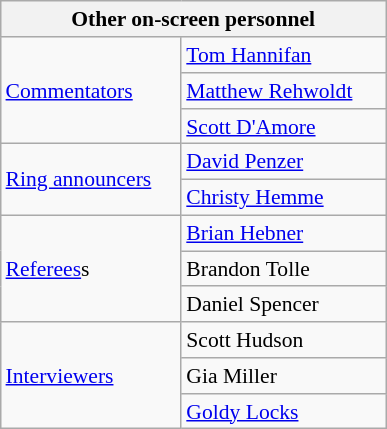<table align="right" class="wikitable" style="border:1px; font-size:90%; margin-left:1em;">
<tr>
<th width="250" colspan="2"><strong>Other on-screen personnel</strong></th>
</tr>
<tr>
<td rowspan="3"><a href='#'>Commentators</a></td>
<td><a href='#'>Tom Hannifan</a></td>
</tr>
<tr>
<td><a href='#'>Matthew Rehwoldt</a></td>
</tr>
<tr>
<td><a href='#'>Scott D'Amore</a> </td>
</tr>
<tr>
<td rowspan="2"><a href='#'>Ring announcers</a></td>
<td><a href='#'>David Penzer</a></td>
</tr>
<tr>
<td><a href='#'>Christy Hemme</a> </td>
</tr>
<tr>
<td rowspan="3"><a href='#'>Referees</a>s</td>
<td><a href='#'>Brian Hebner</a></td>
</tr>
<tr>
<td>Brandon Tolle</td>
</tr>
<tr>
<td>Daniel Spencer</td>
</tr>
<tr>
<td rowspan="3"><a href='#'>Interviewers</a></td>
<td>Scott Hudson</td>
</tr>
<tr>
<td>Gia Miller</td>
</tr>
<tr>
<td><a href='#'>Goldy Locks</a></td>
</tr>
</table>
